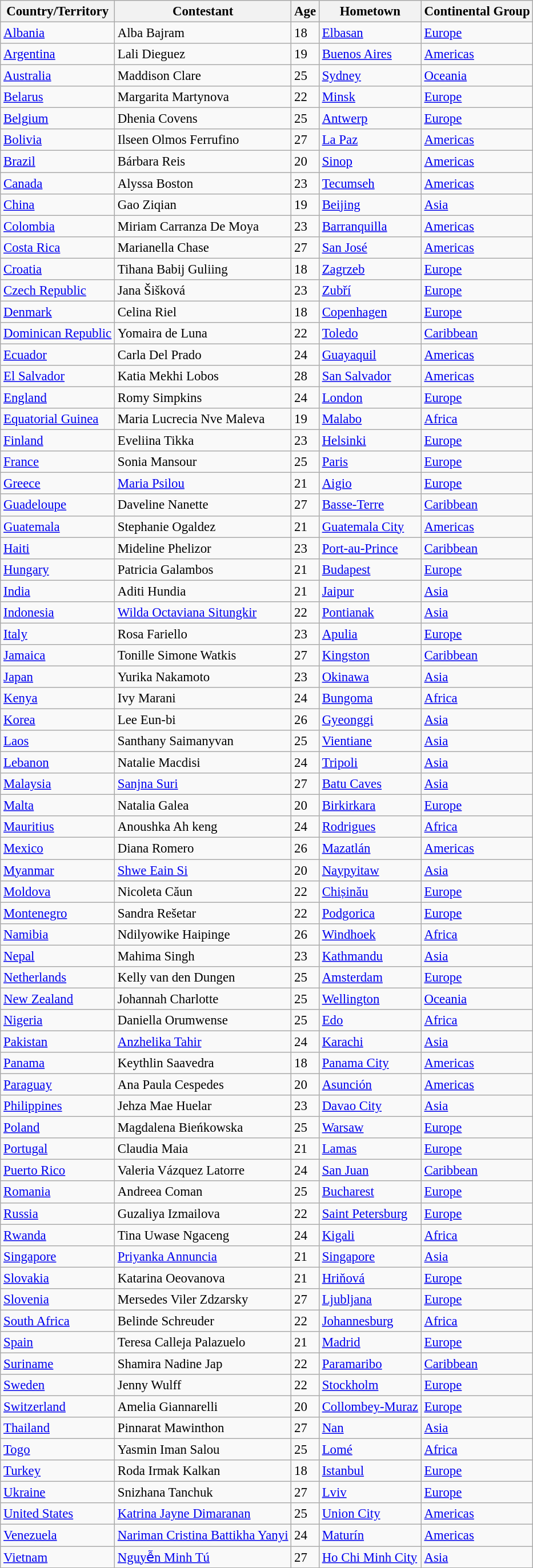<table class="wikitable sortable" style="font-size: 95%;">
<tr>
<th>Country/Territory</th>
<th>Contestant</th>
<th>Age</th>
<th>Hometown</th>
<th>Continental Group</th>
</tr>
<tr>
<td> <a href='#'>Albania</a></td>
<td>Alba Bajram</td>
<td>18</td>
<td><a href='#'>Elbasan</a></td>
<td><a href='#'>Europe</a></td>
</tr>
<tr>
<td> <a href='#'>Argentina</a></td>
<td>Lali Dieguez</td>
<td>19</td>
<td><a href='#'>Buenos Aires</a></td>
<td><a href='#'>Americas</a></td>
</tr>
<tr>
<td> <a href='#'>Australia</a></td>
<td>Maddison Clare</td>
<td>25</td>
<td><a href='#'>Sydney</a></td>
<td><a href='#'>Oceania</a></td>
</tr>
<tr>
<td> <a href='#'>Belarus</a></td>
<td>Margarita Martynova</td>
<td>22</td>
<td><a href='#'>Minsk</a></td>
<td><a href='#'>Europe</a></td>
</tr>
<tr>
<td> <a href='#'>Belgium</a></td>
<td>Dhenia Covens</td>
<td>25</td>
<td><a href='#'>Antwerp</a></td>
<td><a href='#'>Europe</a></td>
</tr>
<tr>
<td> <a href='#'>Bolivia</a></td>
<td>Ilseen Olmos Ferrufino</td>
<td>27</td>
<td><a href='#'>La Paz</a></td>
<td><a href='#'>Americas</a></td>
</tr>
<tr>
<td> <a href='#'>Brazil</a></td>
<td>Bárbara Reis</td>
<td>20</td>
<td><a href='#'>Sinop</a></td>
<td><a href='#'>Americas</a></td>
</tr>
<tr>
<td> <a href='#'>Canada</a></td>
<td>Alyssa Boston</td>
<td>23</td>
<td><a href='#'>Tecumseh</a></td>
<td><a href='#'>Americas</a></td>
</tr>
<tr>
<td> <a href='#'>China</a></td>
<td>Gao Ziqian</td>
<td>19</td>
<td><a href='#'>Beijing</a></td>
<td><a href='#'>Asia</a></td>
</tr>
<tr>
<td> <a href='#'>Colombia</a></td>
<td>Miriam Carranza De Moya</td>
<td>23</td>
<td><a href='#'>Barranquilla</a></td>
<td><a href='#'>Americas</a></td>
</tr>
<tr>
<td> <a href='#'>Costa Rica</a></td>
<td>Marianella Chase</td>
<td>27</td>
<td><a href='#'>San José</a></td>
<td><a href='#'>Americas</a></td>
</tr>
<tr>
<td> <a href='#'>Croatia</a></td>
<td>Tihana Babij Guliing</td>
<td>18</td>
<td><a href='#'>Zagrzeb</a></td>
<td><a href='#'>Europe</a></td>
</tr>
<tr>
<td> <a href='#'>Czech Republic</a></td>
<td>Jana Šišková</td>
<td>23</td>
<td><a href='#'>Zubří</a></td>
<td><a href='#'>Europe</a></td>
</tr>
<tr>
<td> <a href='#'>Denmark</a></td>
<td>Celina Riel</td>
<td>18</td>
<td><a href='#'>Copenhagen</a></td>
<td><a href='#'>Europe</a></td>
</tr>
<tr>
<td> <a href='#'>Dominican Republic</a></td>
<td>Yomaira de Luna</td>
<td>22</td>
<td><a href='#'>Toledo</a></td>
<td><a href='#'>Caribbean</a></td>
</tr>
<tr>
<td> <a href='#'>Ecuador</a></td>
<td>Carla Del Prado</td>
<td>24</td>
<td><a href='#'>Guayaquil</a></td>
<td><a href='#'>Americas</a></td>
</tr>
<tr>
<td> <a href='#'>El Salvador</a></td>
<td>Katia Mekhi Lobos</td>
<td>28</td>
<td><a href='#'>San Salvador</a></td>
<td><a href='#'>Americas</a></td>
</tr>
<tr>
<td> <a href='#'>England</a></td>
<td>Romy Simpkins</td>
<td>24</td>
<td><a href='#'>London</a></td>
<td><a href='#'>Europe</a></td>
</tr>
<tr>
<td> <a href='#'>Equatorial Guinea</a></td>
<td>Maria Lucrecia Nve Maleva</td>
<td>19</td>
<td><a href='#'>Malabo</a></td>
<td><a href='#'>Africa</a></td>
</tr>
<tr>
<td> <a href='#'>Finland</a></td>
<td>Eveliina Tikka</td>
<td>23</td>
<td><a href='#'>Helsinki</a></td>
<td><a href='#'>Europe</a></td>
</tr>
<tr>
<td> <a href='#'>France</a></td>
<td>Sonia Mansour</td>
<td>25</td>
<td><a href='#'>Paris</a></td>
<td><a href='#'>Europe</a></td>
</tr>
<tr>
<td> <a href='#'>Greece</a></td>
<td><a href='#'>Maria Psilou</a></td>
<td>21</td>
<td><a href='#'>Aigio</a></td>
<td><a href='#'>Europe</a></td>
</tr>
<tr>
<td> <a href='#'>Guadeloupe</a></td>
<td>Daveline Nanette</td>
<td>27</td>
<td><a href='#'>Basse-Terre</a></td>
<td><a href='#'>Caribbean</a></td>
</tr>
<tr>
<td> <a href='#'>Guatemala</a></td>
<td>Stephanie Ogaldez</td>
<td>21</td>
<td><a href='#'>Guatemala City</a></td>
<td><a href='#'>Americas</a></td>
</tr>
<tr>
<td> <a href='#'>Haiti</a></td>
<td>Mideline Phelizor</td>
<td>23</td>
<td><a href='#'>Port-au-Prince</a></td>
<td><a href='#'>Caribbean</a></td>
</tr>
<tr>
<td> <a href='#'>Hungary</a></td>
<td>Patricia Galambos</td>
<td>21</td>
<td><a href='#'>Budapest</a></td>
<td><a href='#'>Europe</a></td>
</tr>
<tr>
<td> <a href='#'>India</a></td>
<td>Aditi Hundia</td>
<td>21</td>
<td><a href='#'>Jaipur</a></td>
<td><a href='#'>Asia</a></td>
</tr>
<tr>
<td> <a href='#'>Indonesia</a></td>
<td><a href='#'>Wilda Octaviana Situngkir</a></td>
<td>22</td>
<td><a href='#'>Pontianak</a></td>
<td><a href='#'>Asia</a></td>
</tr>
<tr>
<td> <a href='#'>Italy</a></td>
<td>Rosa Fariello</td>
<td>23</td>
<td><a href='#'>Apulia</a></td>
<td><a href='#'>Europe</a></td>
</tr>
<tr>
<td> <a href='#'>Jamaica</a></td>
<td>Tonille Simone Watkis</td>
<td>27</td>
<td><a href='#'>Kingston</a></td>
<td><a href='#'>Caribbean</a></td>
</tr>
<tr>
<td> <a href='#'>Japan</a></td>
<td>Yurika Nakamoto</td>
<td>23</td>
<td><a href='#'>Okinawa</a></td>
<td><a href='#'>Asia</a></td>
</tr>
<tr>
<td> <a href='#'>Kenya</a></td>
<td>Ivy Marani</td>
<td>24</td>
<td><a href='#'>Bungoma</a></td>
<td><a href='#'>Africa</a></td>
</tr>
<tr>
<td> <a href='#'>Korea</a></td>
<td>Lee Eun-bi</td>
<td>26</td>
<td><a href='#'>Gyeonggi</a></td>
<td><a href='#'>Asia</a></td>
</tr>
<tr>
<td> <a href='#'>Laos</a></td>
<td>Santhany Saimanyvan</td>
<td>25</td>
<td><a href='#'>Vientiane</a></td>
<td><a href='#'>Asia</a></td>
</tr>
<tr>
<td> <a href='#'>Lebanon</a></td>
<td>Natalie Macdisi</td>
<td>24</td>
<td><a href='#'>Tripoli</a></td>
<td><a href='#'>Asia</a></td>
</tr>
<tr>
<td> <a href='#'>Malaysia</a></td>
<td><a href='#'>Sanjna Suri</a></td>
<td>27</td>
<td><a href='#'>Batu Caves</a></td>
<td><a href='#'>Asia</a></td>
</tr>
<tr>
<td> <a href='#'>Malta</a></td>
<td>Natalia Galea</td>
<td>20</td>
<td><a href='#'>Birkirkara</a></td>
<td><a href='#'>Europe</a></td>
</tr>
<tr>
<td> <a href='#'>Mauritius</a></td>
<td>Anoushka Ah keng</td>
<td>24</td>
<td><a href='#'>Rodrigues</a></td>
<td><a href='#'>Africa</a></td>
</tr>
<tr>
<td> <a href='#'>Mexico</a></td>
<td>Diana Romero</td>
<td>26</td>
<td><a href='#'>Mazatlán</a></td>
<td><a href='#'>Americas</a></td>
</tr>
<tr>
<td> <a href='#'>Myanmar</a></td>
<td><a href='#'>Shwe Eain Si</a></td>
<td>20</td>
<td><a href='#'>Naypyitaw</a></td>
<td><a href='#'>Asia</a></td>
</tr>
<tr>
<td> <a href='#'>Moldova</a></td>
<td>Nicoleta Căun</td>
<td>22</td>
<td><a href='#'>Chișinău</a></td>
<td><a href='#'>Europe</a></td>
</tr>
<tr>
<td> <a href='#'>Montenegro</a></td>
<td>Sandra Rešetar</td>
<td>22</td>
<td><a href='#'>Podgorica</a></td>
<td><a href='#'>Europe</a></td>
</tr>
<tr>
<td> <a href='#'>Namibia</a></td>
<td>Ndilyowike Haipinge</td>
<td>26</td>
<td><a href='#'>Windhoek</a></td>
<td><a href='#'>Africa</a></td>
</tr>
<tr>
<td> <a href='#'>Nepal</a></td>
<td>Mahima Singh</td>
<td>23</td>
<td><a href='#'>Kathmandu</a></td>
<td><a href='#'>Asia</a></td>
</tr>
<tr>
<td> <a href='#'>Netherlands</a></td>
<td>Kelly van den Dungen</td>
<td>25</td>
<td><a href='#'>Amsterdam</a></td>
<td><a href='#'>Europe</a></td>
</tr>
<tr>
<td> <a href='#'>New Zealand</a></td>
<td>Johannah Charlotte</td>
<td>25</td>
<td><a href='#'>Wellington</a></td>
<td><a href='#'>Oceania</a></td>
</tr>
<tr>
<td> <a href='#'>Nigeria</a></td>
<td>Daniella Orumwense</td>
<td>25</td>
<td><a href='#'>Edo</a></td>
<td><a href='#'>Africa</a></td>
</tr>
<tr>
<td> <a href='#'>Pakistan</a></td>
<td><a href='#'>Anzhelika Tahir</a></td>
<td>24</td>
<td><a href='#'>Karachi</a></td>
<td><a href='#'>Asia</a></td>
</tr>
<tr>
<td> <a href='#'>Panama</a></td>
<td>Keythlin Saavedra</td>
<td>18</td>
<td><a href='#'>Panama City</a></td>
<td><a href='#'>Americas</a></td>
</tr>
<tr>
<td> <a href='#'>Paraguay</a></td>
<td>Ana Paula Cespedes</td>
<td>20</td>
<td><a href='#'>Asunción</a></td>
<td><a href='#'>Americas</a></td>
</tr>
<tr>
<td> <a href='#'>Philippines</a></td>
<td>Jehza Mae Huelar</td>
<td>23</td>
<td><a href='#'>Davao City</a></td>
<td><a href='#'>Asia</a></td>
</tr>
<tr>
<td> <a href='#'>Poland</a></td>
<td>Magdalena Bieńkowska</td>
<td>25</td>
<td><a href='#'>Warsaw</a></td>
<td><a href='#'>Europe</a></td>
</tr>
<tr>
<td> <a href='#'>Portugal</a></td>
<td>Claudia Maia</td>
<td>21</td>
<td><a href='#'>Lamas</a></td>
<td><a href='#'>Europe</a></td>
</tr>
<tr>
<td> <a href='#'>Puerto Rico</a></td>
<td>Valeria Vázquez Latorre</td>
<td>24</td>
<td><a href='#'>San Juan</a></td>
<td><a href='#'>Caribbean</a></td>
</tr>
<tr>
<td> <a href='#'>Romania</a></td>
<td>Andreea Coman</td>
<td>25</td>
<td><a href='#'>Bucharest</a></td>
<td><a href='#'>Europe</a></td>
</tr>
<tr>
<td> <a href='#'>Russia</a></td>
<td>Guzaliya Izmailova</td>
<td>22</td>
<td><a href='#'>Saint Petersburg</a></td>
<td><a href='#'>Europe</a></td>
</tr>
<tr>
<td> <a href='#'>Rwanda</a></td>
<td>Tina Uwase Ngaceng</td>
<td>24</td>
<td><a href='#'>Kigali</a></td>
<td><a href='#'>Africa</a></td>
</tr>
<tr>
<td> <a href='#'>Singapore</a></td>
<td><a href='#'>Priyanka Annuncia</a></td>
<td>21</td>
<td><a href='#'>Singapore</a></td>
<td><a href='#'>Asia</a></td>
</tr>
<tr>
<td> <a href='#'>Slovakia</a></td>
<td>Katarina Oeovanova</td>
<td>21</td>
<td><a href='#'>Hriňová</a></td>
<td><a href='#'>Europe</a></td>
</tr>
<tr>
<td> <a href='#'>Slovenia</a></td>
<td>Mersedes Viler Zdzarsky</td>
<td>27</td>
<td><a href='#'>Ljubljana</a></td>
<td><a href='#'>Europe</a></td>
</tr>
<tr>
<td> <a href='#'>South Africa</a></td>
<td>Belinde Schreuder</td>
<td>22</td>
<td><a href='#'>Johannesburg</a></td>
<td><a href='#'>Africa</a></td>
</tr>
<tr>
<td> <a href='#'>Spain</a></td>
<td>Teresa Calleja Palazuelo</td>
<td>21</td>
<td><a href='#'>Madrid</a></td>
<td><a href='#'>Europe</a></td>
</tr>
<tr>
<td> <a href='#'>Suriname</a></td>
<td>Shamira Nadine Jap</td>
<td>22</td>
<td><a href='#'>Paramaribo</a></td>
<td><a href='#'>Caribbean</a></td>
</tr>
<tr>
<td> <a href='#'>Sweden</a></td>
<td>Jenny Wulff</td>
<td>22</td>
<td><a href='#'>Stockholm</a></td>
<td><a href='#'>Europe</a></td>
</tr>
<tr>
<td> <a href='#'>Switzerland</a></td>
<td>Amelia Giannarelli</td>
<td>20</td>
<td><a href='#'>Collombey-Muraz</a></td>
<td><a href='#'>Europe</a></td>
</tr>
<tr>
<td> <a href='#'>Thailand</a></td>
<td>Pinnarat Mawinthon</td>
<td>27</td>
<td><a href='#'>Nan</a></td>
<td><a href='#'>Asia</a></td>
</tr>
<tr>
<td> <a href='#'>Togo</a></td>
<td>Yasmin Iman Salou</td>
<td>25</td>
<td><a href='#'>Lomé</a></td>
<td><a href='#'>Africa</a></td>
</tr>
<tr>
<td> <a href='#'>Turkey</a></td>
<td>Roda Irmak Kalkan</td>
<td>18</td>
<td><a href='#'>Istanbul</a></td>
<td><a href='#'>Europe</a></td>
</tr>
<tr>
<td> <a href='#'>Ukraine</a></td>
<td>Snizhana Tanchuk</td>
<td>27</td>
<td><a href='#'>Lviv</a></td>
<td><a href='#'>Europe</a></td>
</tr>
<tr>
<td> <a href='#'>United States</a></td>
<td><a href='#'>Katrina Jayne Dimaranan</a></td>
<td>25</td>
<td><a href='#'>Union City</a></td>
<td><a href='#'>Americas</a></td>
</tr>
<tr>
<td> <a href='#'>Venezuela</a></td>
<td><a href='#'>Nariman Cristina Battikha Yanyi</a></td>
<td>24</td>
<td><a href='#'>Maturín</a></td>
<td><a href='#'>Americas</a></td>
</tr>
<tr>
<td> <a href='#'>Vietnam</a></td>
<td><a href='#'>Nguyễn Minh Tú</a></td>
<td>27</td>
<td><a href='#'>Ho Chi Minh City</a></td>
<td><a href='#'>Asia</a></td>
</tr>
<tr>
</tr>
</table>
